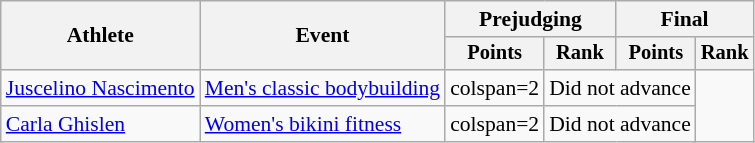<table class=wikitable style="font-size:90%">
<tr>
<th rowspan="2">Athlete</th>
<th rowspan="2">Event</th>
<th colspan="2">Prejudging</th>
<th colspan="2">Final</th>
</tr>
<tr style="font-size:95%">
<th>Points</th>
<th>Rank</th>
<th>Points</th>
<th>Rank</th>
</tr>
<tr align=center>
<td align=left><a href='#'>Juscelino Nascimento</a></td>
<td align=left><a href='#'>Men's classic bodybuilding</a></td>
<td>colspan=2 </td>
<td colspan=2>Did not advance</td>
</tr>
<tr align=center>
<td align=left><a href='#'>Carla Ghislen</a></td>
<td align=left><a href='#'>Women's bikini fitness</a></td>
<td>colspan=2 </td>
<td colspan=2>Did not advance</td>
</tr>
</table>
